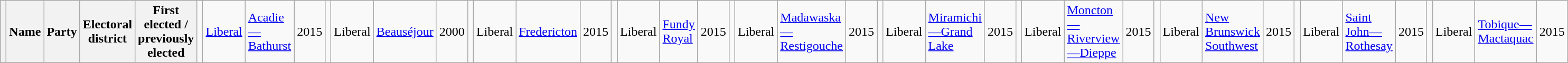<table class="wikitable sortable">
<tr>
<th></th>
<th>Name</th>
<th>Party</th>
<th>Electoral district</th>
<th>First elected / previously elected<br></th>
<td> </td>
<td><a href='#'>Liberal</a></td>
<td><a href='#'>Acadie—Bathurst</a></td>
<td>2015<br></td>
<td><strong></strong></td>
<td>Liberal</td>
<td><a href='#'>Beauséjour</a></td>
<td>2000<br></td>
<td> </td>
<td>Liberal</td>
<td><a href='#'>Fredericton</a></td>
<td>2015<br></td>
<td> </td>
<td>Liberal</td>
<td><a href='#'>Fundy Royal</a></td>
<td>2015<br></td>
<td></td>
<td>Liberal</td>
<td><a href='#'>Madawaska—Restigouche</a></td>
<td>2015<br></td>
<td></td>
<td>Liberal</td>
<td><a href='#'>Miramichi—Grand Lake</a></td>
<td>2015<br></td>
<td><strong></strong> </td>
<td>Liberal</td>
<td><a href='#'>Moncton—Riverview—Dieppe</a></td>
<td>2015<br></td>
<td></td>
<td>Liberal</td>
<td><a href='#'>New Brunswick Southwest</a></td>
<td>2015<br></td>
<td></td>
<td>Liberal</td>
<td><a href='#'>Saint John—Rothesay</a></td>
<td>2015<br></td>
<td></td>
<td>Liberal</td>
<td><a href='#'>Tobique—Mactaquac</a></td>
<td>2015</td>
</tr>
</table>
